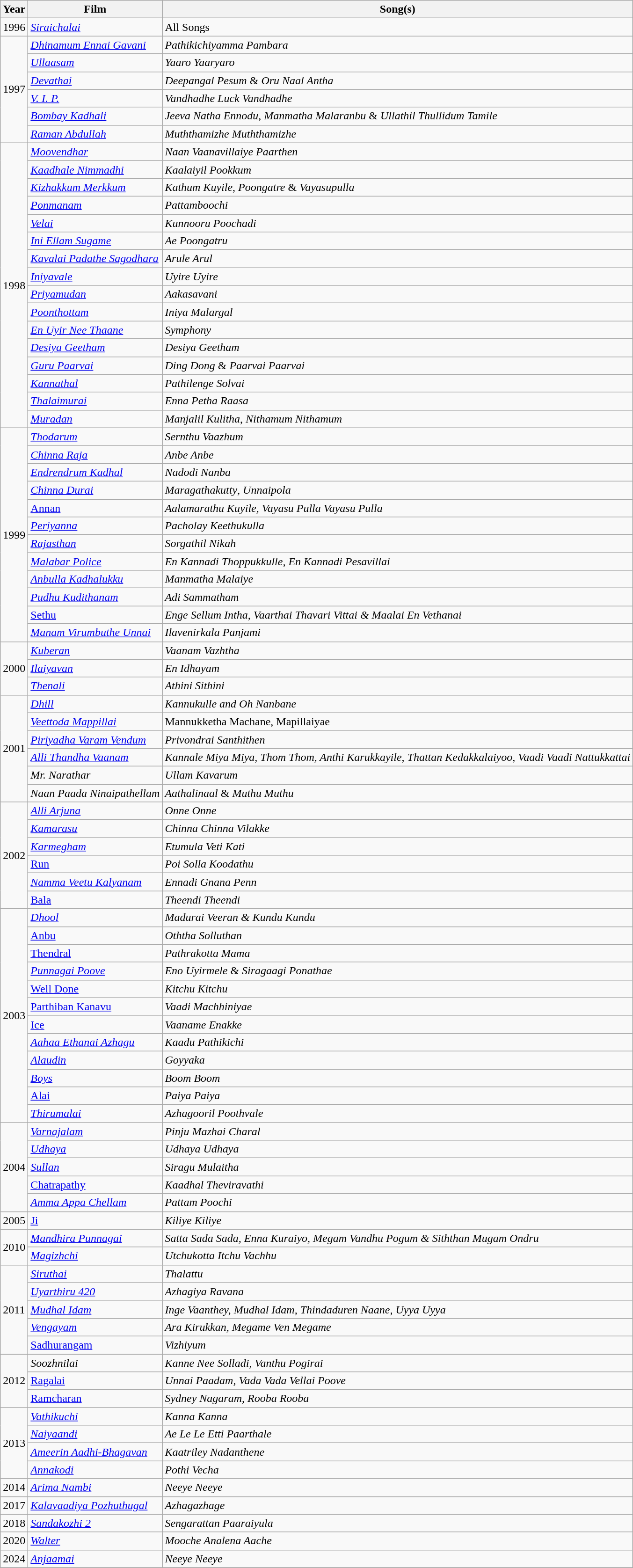<table class="wikitable sortable">
<tr>
<th>Year</th>
<th>Film</th>
<th>Song(s)</th>
</tr>
<tr>
<td>1996</td>
<td><em><a href='#'>Siraichalai</a></em></td>
<td>All Songs</td>
</tr>
<tr>
<td rowspan="6">1997</td>
<td><em><a href='#'>Dhinamum Ennai Gavani</a></em></td>
<td><em>Pathikichiyamma Pambara</em></td>
</tr>
<tr>
<td><em><a href='#'>Ullaasam</a></em></td>
<td><em>Yaaro Yaaryaro</em></td>
</tr>
<tr>
<td><em><a href='#'>Devathai</a></em></td>
<td><em>Deepangal Pesum</em> & <em>Oru Naal Antha</em></td>
</tr>
<tr>
<td><em><a href='#'>V. I. P.</a></em></td>
<td><em>Vandhadhe Luck Vandhadhe</em></td>
</tr>
<tr>
<td><em><a href='#'>Bombay Kadhali</a></em></td>
<td><em>Jeeva Natha Ennodu</em>, <em>Manmatha Malaranbu</em> & <em>Ullathil Thullidum Tamile</em></td>
</tr>
<tr>
<td><em><a href='#'>Raman Abdullah</a></em></td>
<td><em>Muththamizhe Muththamizhe</em></td>
</tr>
<tr>
<td rowspan="16">1998</td>
<td><em><a href='#'>Moovendhar</a></em></td>
<td><em>Naan Vaanavillaiye Paarthen</em></td>
</tr>
<tr>
<td><em><a href='#'>Kaadhale Nimmadhi</a></em></td>
<td><em>Kaalaiyil Pookkum</em></td>
</tr>
<tr>
<td><em><a href='#'>Kizhakkum Merkkum</a></em></td>
<td><em>Kathum Kuyile</em>, <em>Poongatre</em> & <em>Vayasupulla</em></td>
</tr>
<tr>
<td><em><a href='#'>Ponmanam</a></em></td>
<td><em>Pattamboochi</em></td>
</tr>
<tr>
<td><em><a href='#'>Velai</a></em></td>
<td><em>Kunnooru Poochadi</em></td>
</tr>
<tr>
<td><em><a href='#'>Ini Ellam Sugame</a></em></td>
<td><em>Ae Poongatru</em></td>
</tr>
<tr>
<td><em><a href='#'>Kavalai Padathe Sagodhara</a></em></td>
<td><em>Arule Arul</em></td>
</tr>
<tr>
<td><em><a href='#'>Iniyavale</a></em></td>
<td><em>Uyire Uyire</em></td>
</tr>
<tr>
<td><em><a href='#'>Priyamudan</a></em></td>
<td><em>Aakasavani</em></td>
</tr>
<tr>
<td><em><a href='#'>Poonthottam</a></em></td>
<td><em>Iniya Malargal</em></td>
</tr>
<tr>
<td><em><a href='#'>En Uyir Nee Thaane</a></em></td>
<td><em>Symphony</em></td>
</tr>
<tr>
<td><em><a href='#'>Desiya Geetham</a></em></td>
<td><em>Desiya Geetham</em></td>
</tr>
<tr>
<td><em><a href='#'>Guru Paarvai</a></em></td>
<td><em>Ding Dong</em> & <em>Paarvai Paarvai</em></td>
</tr>
<tr>
<td><em><a href='#'>Kannathal</a></em></td>
<td><em>Pathilenge Solvai</em></td>
</tr>
<tr>
<td><em><a href='#'>Thalaimurai</a></em></td>
<td><em>Enna Petha Raasa</em></td>
</tr>
<tr>
<td><em><a href='#'>Muradan</a></em></td>
<td><em>Manjalil Kulitha</em>, <em>Nithamum Nithamum</em></td>
</tr>
<tr>
<td rowspan="12">1999</td>
<td><em><a href='#'>Thodarum</a></em></td>
<td><em>Sernthu Vaazhum</em></td>
</tr>
<tr>
<td><em><a href='#'>Chinna Raja</a></em></td>
<td><em>Anbe Anbe</em></td>
</tr>
<tr>
<td><em><a href='#'>Endrendrum Kadhal</a></em></td>
<td><em>Nadodi Nanba</em></td>
</tr>
<tr>
<td><em><a href='#'>Chinna Durai</a></em></td>
<td><em>Maragathakutty</em>, <em>Unnaipola</em></td>
</tr>
<tr>
<td><em><a href='#'></em>Annan<em></a></em></td>
<td><em>Aalamarathu Kuyile, Vayasu Pulla Vayasu Pulla</em></td>
</tr>
<tr>
<td><em><a href='#'>Periyanna</a></em></td>
<td><em>Pacholay Keethukulla</em></td>
</tr>
<tr>
<td><em><a href='#'>Rajasthan</a></em></td>
<td><em>Sorgathil Nikah</em></td>
</tr>
<tr>
<td><em><a href='#'>Malabar Police</a></em></td>
<td><em>En Kannadi Thoppukkulle, En Kannadi Pesavillai</em></td>
</tr>
<tr>
<td><em><a href='#'>Anbulla Kadhalukku</a></em></td>
<td><em>Manmatha Malaiye</em></td>
</tr>
<tr>
<td><em><a href='#'>Pudhu Kudithanam</a></em></td>
<td><em>Adi Sammatham</em></td>
</tr>
<tr>
<td><em><a href='#'></em>Sethu<em></a></em></td>
<td><em>Enge Sellum Intha, Vaarthai Thavari Vittai & Maalai En Vethanai</em></td>
</tr>
<tr>
<td><em><a href='#'>Manam Virumbuthe Unnai</a></em></td>
<td><em>Ilavenirkala Panjami</em></td>
</tr>
<tr>
<td rowspan="3">2000</td>
<td><em><a href='#'>Kuberan</a></em></td>
<td><em>Vaanam Vazhtha</em></td>
</tr>
<tr>
<td><em><a href='#'>Ilaiyavan</a></em></td>
<td><em>En Idhayam</em></td>
</tr>
<tr>
<td><em><a href='#'>Thenali</a></em></td>
<td><em>Athini Sithini</em></td>
</tr>
<tr>
<td rowspan="6">2001</td>
<td><em><a href='#'>Dhill</a></em></td>
<td><em>Kannukulle and Oh Nanbane</em></td>
</tr>
<tr>
<td><em><a href='#'>Veettoda Mappillai</a></em></td>
<td>Mannukketha Machane, Mapillaiyae</td>
</tr>
<tr>
<td><em><a href='#'>Piriyadha Varam Vendum</a></em></td>
<td><em>Privondrai Santhithen</em></td>
</tr>
<tr>
<td><em><a href='#'>Alli Thandha Vaanam</a></em></td>
<td><em>Kannale Miya Miya, Thom Thom, Anthi Karukkayile, Thattan Kedakkalaiyoo, Vaadi Vaadi Nattukkattai</em></td>
</tr>
<tr>
<td><em>Mr. Narathar</em></td>
<td><em>Ullam Kavarum</em></td>
</tr>
<tr>
<td><em>Naan Paada Ninaipathellam</em></td>
<td><em>Aathalinaal</em> & <em>Muthu Muthu</em></td>
</tr>
<tr>
<td rowspan="6">2002</td>
<td><em><a href='#'>Alli Arjuna</a></em></td>
<td><em>Onne Onne</em></td>
</tr>
<tr>
<td><em><a href='#'>Kamarasu</a></em></td>
<td><em>Chinna Chinna Vilakke</em></td>
</tr>
<tr>
<td><em><a href='#'>Karmegham</a></em></td>
<td><em>Etumula Veti Kati</em></td>
</tr>
<tr>
<td><em><a href='#'></em>Run<em></a></em></td>
<td><em>Poi Solla Koodathu</em></td>
</tr>
<tr>
<td><em><a href='#'>Namma Veetu Kalyanam</a></em></td>
<td><em>Ennadi Gnana Penn</em></td>
</tr>
<tr>
<td><em><a href='#'></em>Bala<em></a></em></td>
<td><em>Theendi Theendi</em></td>
</tr>
<tr>
<td rowspan="12">2003</td>
<td><em><a href='#'>Dhool</a></em></td>
<td><em>Madurai Veeran & Kundu Kundu</em></td>
</tr>
<tr>
<td><em><a href='#'></em>Anbu<em></a></em></td>
<td><em>Oththa Solluthan</em></td>
</tr>
<tr>
<td><em><a href='#'></em>Thendral<em></a></em></td>
<td><em>Pathrakotta Mama</em></td>
</tr>
<tr>
<td><em><a href='#'>Punnagai Poove</a></em></td>
<td><em>Eno Uyirmele</em> & <em>Siragaagi Ponathae</em></td>
</tr>
<tr>
<td><em><a href='#'></em>Well Done<em></a></em></td>
<td><em>Kitchu Kitchu</em></td>
</tr>
<tr>
<td><em><a href='#'></em>Parthiban Kanavu<em></a></em></td>
<td><em>Vaadi Machhiniyae</em></td>
</tr>
<tr>
<td><em><a href='#'></em>Ice<em></a></em></td>
<td><em>Vaaname Enakke</em></td>
</tr>
<tr>
<td><em><a href='#'>Aahaa Ethanai Azhagu</a></em></td>
<td><em>Kaadu Pathikichi</em></td>
</tr>
<tr>
<td><em><a href='#'>Alaudin</a></em></td>
<td><em>Goyyaka</em></td>
</tr>
<tr>
<td><em><a href='#'>Boys</a></em></td>
<td><em>Boom Boom</em></td>
</tr>
<tr>
<td><em><a href='#'></em>Alai<em></a></em></td>
<td><em>Paiya Paiya</em></td>
</tr>
<tr>
<td><em><a href='#'>Thirumalai</a></em></td>
<td><em>Azhagooril Poothvale</em></td>
</tr>
<tr>
<td rowspan="5">2004</td>
<td><em><a href='#'>Varnajalam</a></em></td>
<td><em>Pinju Mazhai Charal</em></td>
</tr>
<tr>
<td><em><a href='#'>Udhaya</a></em></td>
<td><em>Udhaya Udhaya</em></td>
</tr>
<tr>
<td><em><a href='#'>Sullan</a></em></td>
<td><em>Siragu Mulaitha</em></td>
</tr>
<tr>
<td><em><a href='#'></em>Chatrapathy<em></a></em></td>
<td><em>Kaadhal Theviravathi</em></td>
</tr>
<tr>
<td><em><a href='#'>Amma Appa Chellam</a></em></td>
<td><em>Pattam Poochi</em></td>
</tr>
<tr>
<td>2005</td>
<td><em><a href='#'></em>Ji<em></a></em></td>
<td><em>Kiliye Kiliye</em></td>
</tr>
<tr>
<td rowspan="2">2010</td>
<td><a href='#'><em>Mandhira Punnagai</em></a></td>
<td><em>Satta Sada Sada, Enna Kuraiyo, Megam Vandhu Pogum & Siththan Mugam Ondru</em></td>
</tr>
<tr>
<td><em><a href='#'>Magizhchi</a></em></td>
<td><em>Utchukotta Itchu Vachhu</em></td>
</tr>
<tr>
<td rowspan="5">2011</td>
<td><em><a href='#'>Siruthai</a></em></td>
<td><em>Thalattu</em></td>
</tr>
<tr>
<td><em><a href='#'>Uyarthiru 420</a></em></td>
<td><em>Azhagiya Ravana</em></td>
</tr>
<tr>
<td><em><a href='#'>Mudhal Idam</a></em></td>
<td><em>Inge Vaanthey,  Mudhal Idam, Thindaduren Naane, Uyya Uyya</em></td>
</tr>
<tr>
<td><em><a href='#'>Vengayam</a></em></td>
<td><em>Ara Kirukkan, Megame Ven Megame</em></td>
</tr>
<tr>
<td><em><a href='#'></em>Sadhurangam<em></a></em></td>
<td><em>Vizhiyum</em></td>
</tr>
<tr>
<td rowspan="3">2012</td>
<td><em>Soozhnilai</em></td>
<td><em>Kanne Nee Solladi</em>, <em>Vanthu Pogirai</em></td>
</tr>
<tr>
<td><em><a href='#'></em>Ragalai<em></a></em></td>
<td><em>Unnai Paadam, Vada Vada Vellai Poove</em></td>
</tr>
<tr>
<td><em><a href='#'></em>Ramcharan<em></a></em></td>
<td><em>Sydney Nagaram, Rooba Rooba</em></td>
</tr>
<tr>
<td rowspan="4">2013</td>
<td><em><a href='#'>Vathikuchi</a></em></td>
<td><em>Kanna Kanna</em></td>
</tr>
<tr>
<td><em><a href='#'>Naiyaandi</a></em></td>
<td><em>Ae Le Le Etti Paarthale</em></td>
</tr>
<tr>
<td><em><a href='#'>Ameerin Aadhi-Bhagavan</a></em></td>
<td><em>Kaatriley Nadanthene</em></td>
</tr>
<tr>
<td><em><a href='#'>Annakodi</a></em></td>
<td><em>Pothi Vecha</em></td>
</tr>
<tr>
<td>2014</td>
<td><em><a href='#'>Arima Nambi</a></em></td>
<td><em>Neeye Neeye</em></td>
</tr>
<tr>
<td>2017</td>
<td><em><a href='#'>Kalavaadiya Pozhuthugal</a></em></td>
<td><em>Azhagazhage</em></td>
</tr>
<tr>
<td>2018</td>
<td><em><a href='#'>Sandakozhi 2</a></em></td>
<td><em>Sengarattan Paaraiyula</em></td>
</tr>
<tr>
<td>2020</td>
<td><a href='#'><em>Walter</em></a></td>
<td><em>Mooche Analena Aache</em></td>
</tr>
<tr>
<td>2024</td>
<td><em><a href='#'>Anjaamai</a></em></td>
<td><em>Neeye Neeye</em></td>
</tr>
<tr>
</tr>
</table>
